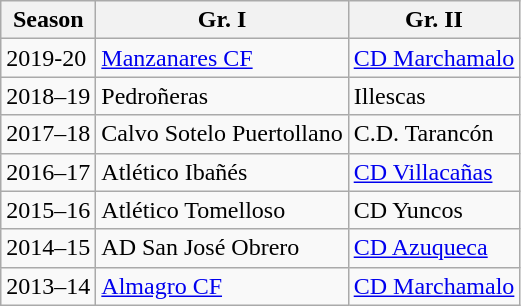<table class="wikitable">
<tr>
<th>Season</th>
<th>Gr. I</th>
<th>Gr. II</th>
</tr>
<tr>
<td>2019-20</td>
<td><a href='#'>Manzanares CF</a></td>
<td><a href='#'>CD Marchamalo</a></td>
</tr>
<tr>
<td>2018–19</td>
<td>Pedroñeras</td>
<td>Illescas</td>
</tr>
<tr>
<td>2017–18</td>
<td>Calvo Sotelo Puertollano</td>
<td>C.D. Tarancón</td>
</tr>
<tr>
<td>2016–17</td>
<td>Atlético Ibañés</td>
<td><a href='#'>CD Villacañas</a></td>
</tr>
<tr>
<td>2015–16</td>
<td>Atlético Tomelloso</td>
<td>CD Yuncos</td>
</tr>
<tr>
<td>2014–15</td>
<td>AD San José Obrero</td>
<td><a href='#'>CD Azuqueca</a></td>
</tr>
<tr>
<td>2013–14</td>
<td><a href='#'>Almagro CF</a></td>
<td><a href='#'>CD Marchamalo</a></td>
</tr>
</table>
